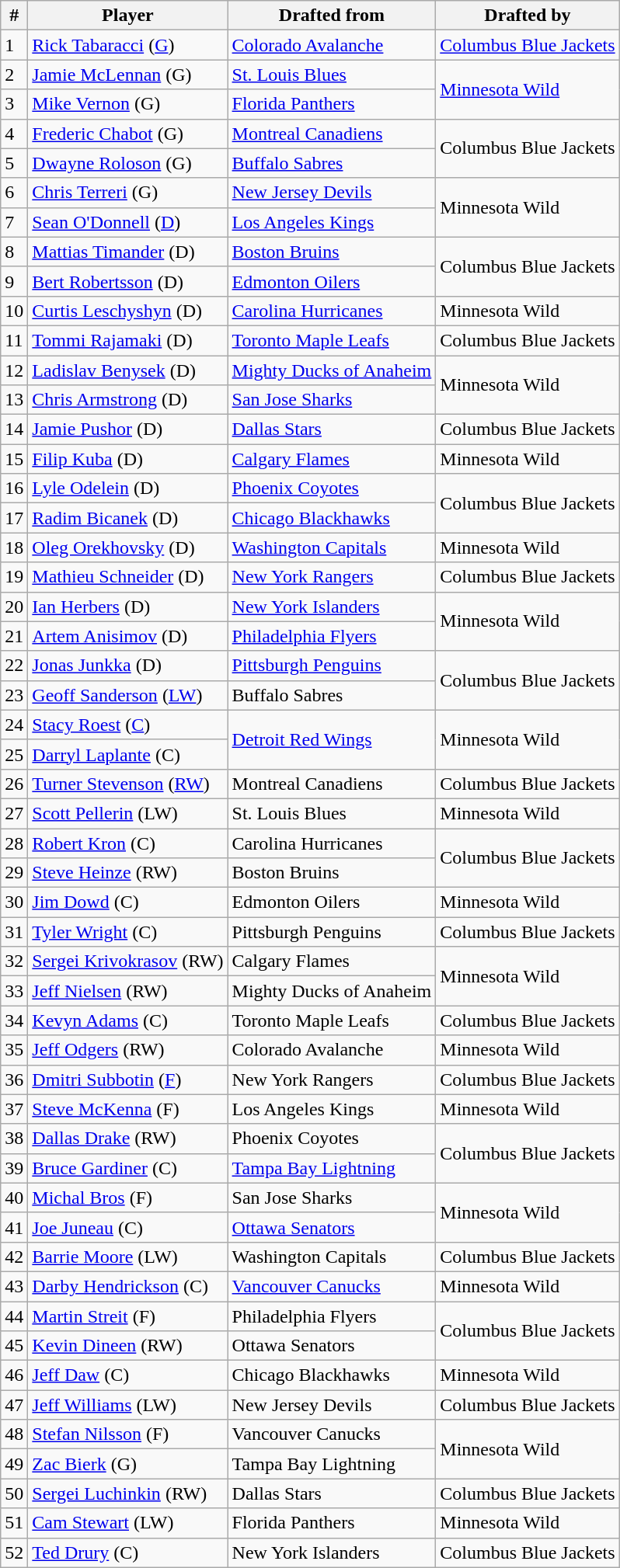<table class="wikitable sortable">
<tr>
<th>#</th>
<th>Player</th>
<th>Drafted from</th>
<th>Drafted by</th>
</tr>
<tr>
<td>1</td>
<td><a href='#'>Rick Tabaracci</a> (<a href='#'>G</a>)</td>
<td><a href='#'>Colorado Avalanche</a></td>
<td><a href='#'>Columbus Blue Jackets</a></td>
</tr>
<tr>
<td>2</td>
<td><a href='#'>Jamie McLennan</a> (G)</td>
<td><a href='#'>St. Louis Blues</a></td>
<td rowspan="2"><a href='#'>Minnesota Wild</a></td>
</tr>
<tr>
<td>3</td>
<td><a href='#'>Mike Vernon</a> (G)</td>
<td><a href='#'>Florida Panthers</a></td>
</tr>
<tr>
<td>4</td>
<td><a href='#'>Frederic Chabot</a> (G)</td>
<td><a href='#'>Montreal Canadiens</a></td>
<td rowspan="2">Columbus Blue Jackets</td>
</tr>
<tr>
<td>5</td>
<td><a href='#'>Dwayne Roloson</a> (G)</td>
<td><a href='#'>Buffalo Sabres</a></td>
</tr>
<tr>
<td>6</td>
<td><a href='#'>Chris Terreri</a> (G)</td>
<td><a href='#'>New Jersey Devils</a></td>
<td rowspan="2">Minnesota Wild</td>
</tr>
<tr>
<td>7</td>
<td><a href='#'>Sean O'Donnell</a> (<a href='#'>D</a>)</td>
<td><a href='#'>Los Angeles Kings</a></td>
</tr>
<tr>
<td>8</td>
<td><a href='#'>Mattias Timander</a> (D)</td>
<td><a href='#'>Boston Bruins</a></td>
<td rowspan="2">Columbus Blue Jackets</td>
</tr>
<tr>
<td>9</td>
<td><a href='#'>Bert Robertsson</a> (D)</td>
<td><a href='#'>Edmonton Oilers</a></td>
</tr>
<tr>
<td>10</td>
<td><a href='#'>Curtis Leschyshyn</a> (D)</td>
<td><a href='#'>Carolina Hurricanes</a></td>
<td>Minnesota Wild</td>
</tr>
<tr>
<td>11</td>
<td><a href='#'>Tommi Rajamaki</a> (D)</td>
<td><a href='#'>Toronto Maple Leafs</a></td>
<td>Columbus Blue Jackets</td>
</tr>
<tr>
<td>12</td>
<td><a href='#'>Ladislav Benysek</a> (D)</td>
<td><a href='#'>Mighty Ducks of Anaheim</a></td>
<td rowspan="2">Minnesota Wild</td>
</tr>
<tr>
<td>13</td>
<td><a href='#'>Chris Armstrong</a> (D)</td>
<td><a href='#'>San Jose Sharks</a></td>
</tr>
<tr>
<td>14</td>
<td><a href='#'>Jamie Pushor</a> (D)</td>
<td><a href='#'>Dallas Stars</a></td>
<td>Columbus Blue Jackets</td>
</tr>
<tr>
<td>15</td>
<td><a href='#'>Filip Kuba</a> (D)</td>
<td><a href='#'>Calgary Flames</a></td>
<td>Minnesota Wild</td>
</tr>
<tr>
<td>16</td>
<td><a href='#'>Lyle Odelein</a> (D)</td>
<td><a href='#'>Phoenix Coyotes</a></td>
<td rowspan="2">Columbus Blue Jackets</td>
</tr>
<tr>
<td>17</td>
<td><a href='#'>Radim Bicanek</a> (D)</td>
<td><a href='#'>Chicago Blackhawks</a></td>
</tr>
<tr>
<td>18</td>
<td><a href='#'>Oleg Orekhovsky</a> (D)</td>
<td><a href='#'>Washington Capitals</a></td>
<td>Minnesota Wild</td>
</tr>
<tr>
<td>19</td>
<td><a href='#'>Mathieu Schneider</a> (D)</td>
<td><a href='#'>New York Rangers</a></td>
<td>Columbus Blue Jackets</td>
</tr>
<tr>
<td>20</td>
<td><a href='#'>Ian Herbers</a> (D)</td>
<td><a href='#'>New York Islanders</a></td>
<td rowspan="2">Minnesota Wild</td>
</tr>
<tr>
<td>21</td>
<td><a href='#'>Artem Anisimov</a> (D)</td>
<td><a href='#'>Philadelphia Flyers</a></td>
</tr>
<tr>
<td>22</td>
<td><a href='#'>Jonas Junkka</a> (D)</td>
<td><a href='#'>Pittsburgh Penguins</a></td>
<td rowspan="2">Columbus Blue Jackets</td>
</tr>
<tr>
<td>23</td>
<td><a href='#'>Geoff Sanderson</a> (<a href='#'>LW</a>)</td>
<td>Buffalo Sabres</td>
</tr>
<tr>
<td>24</td>
<td><a href='#'>Stacy Roest</a> (<a href='#'>C</a>)</td>
<td rowspan="2"><a href='#'>Detroit Red Wings</a></td>
<td rowspan="2">Minnesota Wild</td>
</tr>
<tr>
<td>25</td>
<td><a href='#'>Darryl Laplante</a> (C)</td>
</tr>
<tr>
<td>26</td>
<td><a href='#'>Turner Stevenson</a> (<a href='#'>RW</a>)</td>
<td>Montreal Canadiens</td>
<td>Columbus Blue Jackets</td>
</tr>
<tr>
<td>27</td>
<td><a href='#'>Scott Pellerin</a> (LW)</td>
<td>St. Louis Blues</td>
<td>Minnesota Wild</td>
</tr>
<tr>
<td>28</td>
<td><a href='#'>Robert Kron</a> (C)</td>
<td>Carolina Hurricanes</td>
<td rowspan="2">Columbus Blue Jackets</td>
</tr>
<tr>
<td>29</td>
<td><a href='#'>Steve Heinze</a> (RW)</td>
<td>Boston Bruins</td>
</tr>
<tr>
<td>30</td>
<td><a href='#'>Jim Dowd</a> (C)</td>
<td>Edmonton Oilers</td>
<td>Minnesota Wild</td>
</tr>
<tr>
<td>31</td>
<td><a href='#'>Tyler Wright</a> (C)</td>
<td>Pittsburgh Penguins</td>
<td>Columbus Blue Jackets</td>
</tr>
<tr>
<td>32</td>
<td><a href='#'>Sergei Krivokrasov</a> (RW)</td>
<td>Calgary Flames</td>
<td rowspan="2">Minnesota Wild</td>
</tr>
<tr>
<td>33</td>
<td><a href='#'>Jeff Nielsen</a> (RW)</td>
<td>Mighty Ducks of Anaheim</td>
</tr>
<tr>
<td>34</td>
<td><a href='#'>Kevyn Adams</a> (C)</td>
<td>Toronto Maple Leafs</td>
<td>Columbus Blue Jackets</td>
</tr>
<tr>
<td>35</td>
<td><a href='#'>Jeff Odgers</a> (RW)</td>
<td>Colorado Avalanche</td>
<td>Minnesota Wild</td>
</tr>
<tr>
<td>36</td>
<td><a href='#'>Dmitri Subbotin</a> (<a href='#'>F</a>)</td>
<td>New York Rangers</td>
<td>Columbus Blue Jackets</td>
</tr>
<tr>
<td>37</td>
<td><a href='#'>Steve McKenna</a> (F)</td>
<td>Los Angeles Kings</td>
<td>Minnesota Wild</td>
</tr>
<tr>
<td>38</td>
<td><a href='#'>Dallas Drake</a> (RW)</td>
<td>Phoenix Coyotes</td>
<td rowspan="2">Columbus Blue Jackets</td>
</tr>
<tr>
<td>39</td>
<td><a href='#'>Bruce Gardiner</a> (C)</td>
<td><a href='#'>Tampa Bay Lightning</a></td>
</tr>
<tr>
<td>40</td>
<td><a href='#'>Michal Bros</a> (F)</td>
<td>San Jose Sharks</td>
<td rowspan="2">Minnesota Wild</td>
</tr>
<tr>
<td>41</td>
<td><a href='#'>Joe Juneau</a> (C)</td>
<td><a href='#'>Ottawa Senators</a></td>
</tr>
<tr>
<td>42</td>
<td><a href='#'>Barrie Moore</a> (LW)</td>
<td>Washington Capitals</td>
<td>Columbus Blue Jackets</td>
</tr>
<tr>
<td>43</td>
<td><a href='#'>Darby Hendrickson</a> (C)</td>
<td><a href='#'>Vancouver Canucks</a></td>
<td>Minnesota Wild</td>
</tr>
<tr>
<td>44</td>
<td><a href='#'>Martin Streit</a> (F)</td>
<td>Philadelphia Flyers</td>
<td rowspan="2">Columbus Blue Jackets</td>
</tr>
<tr>
<td>45</td>
<td><a href='#'>Kevin Dineen</a> (RW)</td>
<td>Ottawa Senators</td>
</tr>
<tr>
<td>46</td>
<td><a href='#'>Jeff Daw</a> (C)</td>
<td>Chicago Blackhawks</td>
<td>Minnesota Wild</td>
</tr>
<tr>
<td>47</td>
<td><a href='#'>Jeff Williams</a> (LW)</td>
<td>New Jersey Devils</td>
<td>Columbus Blue Jackets</td>
</tr>
<tr>
<td>48</td>
<td><a href='#'>Stefan Nilsson</a> (F)</td>
<td>Vancouver Canucks</td>
<td rowspan="2">Minnesota Wild</td>
</tr>
<tr>
<td>49</td>
<td><a href='#'>Zac Bierk</a> (G)</td>
<td>Tampa Bay Lightning</td>
</tr>
<tr>
<td>50</td>
<td><a href='#'>Sergei Luchinkin</a> (RW)</td>
<td>Dallas Stars</td>
<td>Columbus Blue Jackets</td>
</tr>
<tr>
<td>51</td>
<td><a href='#'>Cam Stewart</a> (LW)</td>
<td>Florida Panthers</td>
<td>Minnesota Wild</td>
</tr>
<tr>
<td>52</td>
<td><a href='#'>Ted Drury</a> (C)</td>
<td>New York Islanders</td>
<td>Columbus Blue Jackets</td>
</tr>
</table>
